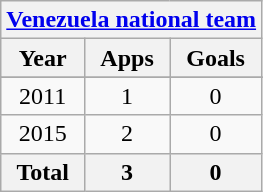<table class="wikitable" style="text-align:center">
<tr>
<th colspan=3><a href='#'>Venezuela national team</a></th>
</tr>
<tr>
<th>Year</th>
<th>Apps</th>
<th>Goals</th>
</tr>
<tr>
</tr>
<tr>
<td>2011</td>
<td>1</td>
<td>0</td>
</tr>
<tr>
<td>2015</td>
<td>2</td>
<td>0</td>
</tr>
<tr>
<th>Total</th>
<th>3</th>
<th>0</th>
</tr>
</table>
